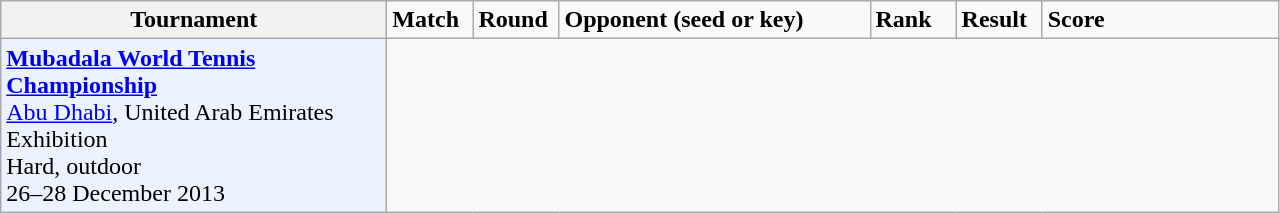<table class="wikitable">
<tr style="font-weight:bold">
<th style="width:250px;">Tournament</th>
<td style="width:50px;">Match</td>
<td style="width:50px;">Round</td>
<td style="width:200px;">Opponent (seed or key)</td>
<td style="width:50px;">Rank</td>
<td style="width:50px;">Result</td>
<td style="width:150px;">Score</td>
</tr>
<tr>
<td rowspan="4" style="background:#ecf2ff; text-align:left; vertical-align:top;"><strong><a href='#'>Mubadala World Tennis Championship</a></strong><br> <a href='#'>Abu Dhabi</a>, United Arab Emirates <br> Exhibition <br> Hard, outdoor <br> 26–28 December 2013<br>

</td>
</tr>
</table>
